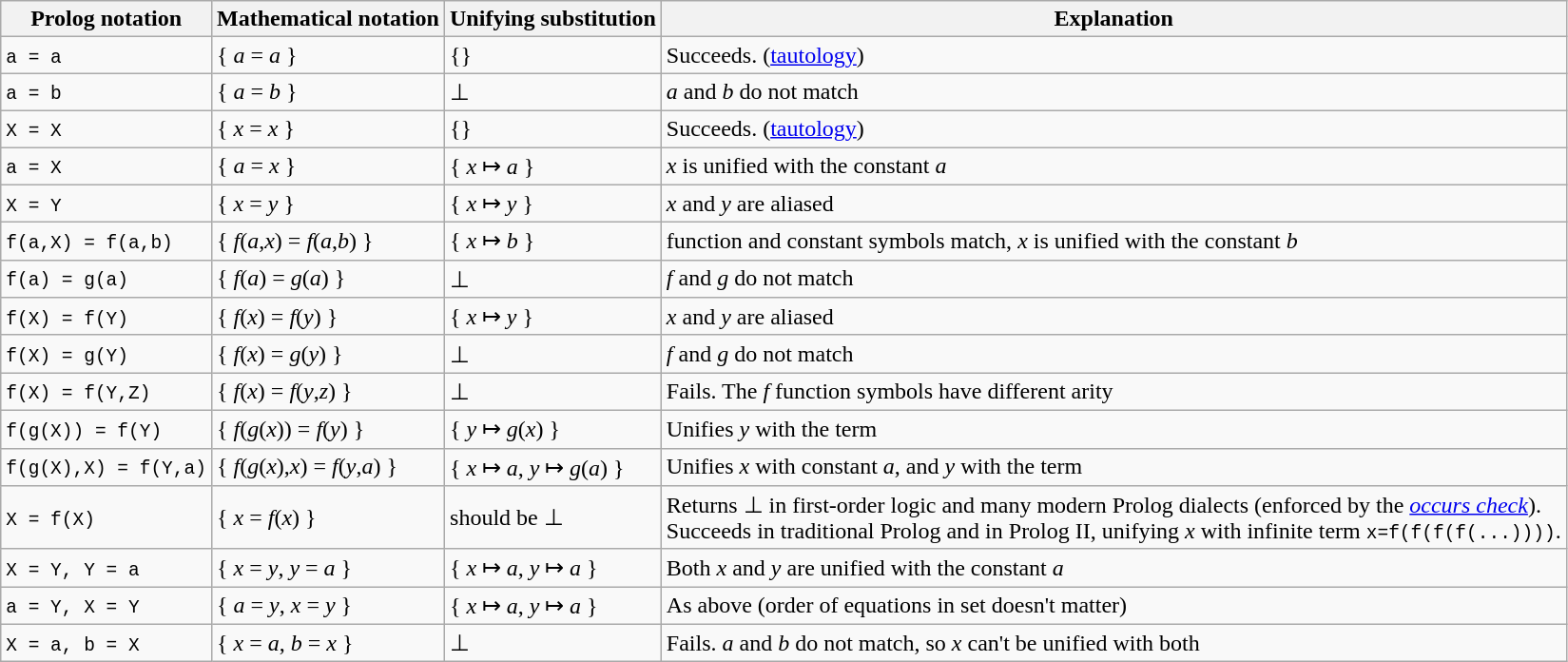<table class="wikitable">
<tr>
<th>Prolog notation</th>
<th>Mathematical notation</th>
<th>Unifying substitution</th>
<th>Explanation</th>
</tr>
<tr>
<td><code> a = a </code></td>
<td>{ <em>a</em> = <em>a</em> }</td>
<td>{}</td>
<td>Succeeds. (<a href='#'>tautology</a>)</td>
</tr>
<tr>
<td><code> a = b </code></td>
<td>{ <em>a</em> = <em>b</em> }</td>
<td>⊥</td>
<td><em>a</em> and <em>b</em> do not match</td>
</tr>
<tr>
<td><code> X = X </code></td>
<td>{ <em>x</em> = <em>x</em> }</td>
<td>{}</td>
<td>Succeeds. (<a href='#'>tautology</a>)</td>
</tr>
<tr>
<td><code> a = X </code></td>
<td>{ <em>a</em> = <em>x</em> }</td>
<td>{ <em>x</em> ↦ <em>a</em> }</td>
<td><em>x</em> is unified with the constant <em>a</em></td>
</tr>
<tr>
<td><code> X = Y </code></td>
<td>{ <em>x</em> = <em>y</em> }</td>
<td>{ <em>x</em> ↦ <em>y</em> }</td>
<td><em>x</em> and <em>y</em> are aliased</td>
</tr>
<tr>
<td><code> f(a,X) = f(a,b) </code></td>
<td>{ <em>f</em>(<em>a</em>,<em>x</em>) = <em>f</em>(<em>a</em>,<em>b</em>) }</td>
<td>{ <em>x</em> ↦ <em>b</em> }</td>
<td>function and constant symbols match, <em>x</em> is unified with the constant <em>b</em></td>
</tr>
<tr>
<td><code> f(a) = g(a) </code></td>
<td>{ <em>f</em>(<em>a</em>) = <em>g</em>(<em>a</em>) }</td>
<td>⊥</td>
<td><em>f</em> and <em>g</em> do not match</td>
</tr>
<tr>
<td><code> f(X) = f(Y) </code></td>
<td>{ <em>f</em>(<em>x</em>) = <em>f</em>(<em>y</em>) }</td>
<td>{ <em>x</em> ↦ <em>y</em> }</td>
<td><em>x</em> and <em>y</em> are aliased</td>
</tr>
<tr>
<td><code> f(X) = g(Y) </code></td>
<td>{ <em>f</em>(<em>x</em>) = <em>g</em>(<em>y</em>) }</td>
<td>⊥</td>
<td><em>f</em> and <em>g</em> do not match</td>
</tr>
<tr>
<td><code> f(X) = f(Y,Z) </code></td>
<td>{ <em>f</em>(<em>x</em>) = <em>f</em>(<em>y</em>,<em>z</em>) }</td>
<td>⊥</td>
<td>Fails. The <em>f</em> function symbols have different arity</td>
</tr>
<tr>
<td><code> f(g(X)) = f(Y) </code></td>
<td>{ <em>f</em>(<em>g</em>(<em>x</em>)) = <em>f</em>(<em>y</em>) }</td>
<td>{ <em>y</em> ↦ <em>g</em>(<em>x</em>) }</td>
<td>Unifies <em>y</em> with the term </td>
</tr>
<tr>
<td><code> f(g(X),X) = f(Y,a) </code></td>
<td>{ <em>f</em>(<em>g</em>(<em>x</em>),<em>x</em>) = <em>f</em>(<em>y</em>,<em>a</em>) }</td>
<td>{ <em>x</em> ↦ <em>a</em>, <em>y</em> ↦ <em>g</em>(<em>a</em>) }</td>
<td>Unifies <em>x</em> with constant <em>a</em>, and <em>y</em> with the term </td>
</tr>
<tr>
<td><code> X = f(X) </code></td>
<td>{ <em>x</em> = <em>f</em>(<em>x</em>) }</td>
<td>should be ⊥</td>
<td>Returns ⊥ in first-order logic and many modern Prolog dialects (enforced by the <em><a href='#'>occurs check</a></em>).<br>Succeeds in traditional Prolog and in Prolog II, unifying <em>x</em> with infinite term <code>x=f(f(f(f(...))))</code>.</td>
</tr>
<tr>
<td><code> X = Y, Y = a </code></td>
<td>{ <em>x</em> = <em>y</em>, <em>y</em> = <em>a</em> }</td>
<td>{ <em>x</em> ↦ <em>a</em>, <em>y</em> ↦ <em>a</em> }</td>
<td>Both <em>x</em> and <em>y</em> are unified with the constant <em>a</em></td>
</tr>
<tr>
<td><code> a = Y, X = Y </code></td>
<td>{ <em>a</em> = <em>y</em>, <em>x</em> = <em>y</em> }</td>
<td>{ <em>x</em> ↦ <em>a</em>, <em>y</em> ↦ <em>a</em> }</td>
<td>As above (order of equations in set doesn't matter)</td>
</tr>
<tr>
<td><code> X = a, b = X </code></td>
<td>{ <em>x</em> = <em>a</em>, <em>b</em> = <em>x</em> }</td>
<td>⊥</td>
<td>Fails. <em>a</em> and <em>b</em> do not match, so <em>x</em> can't be unified with both</td>
</tr>
</table>
